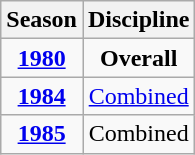<table class="wikitable">
<tr>
<th>Season</th>
<th>Discipline</th>
</tr>
<tr>
<td align=center><strong><a href='#'>1980</a></strong></td>
<td align=center><strong>Overall</strong></td>
</tr>
<tr>
<td align=center><strong><a href='#'>1984</a></strong></td>
<td align=center><a href='#'>Combined</a></td>
</tr>
<tr>
<td align=center><strong><a href='#'>1985</a></strong></td>
<td align=center>Combined</td>
</tr>
</table>
